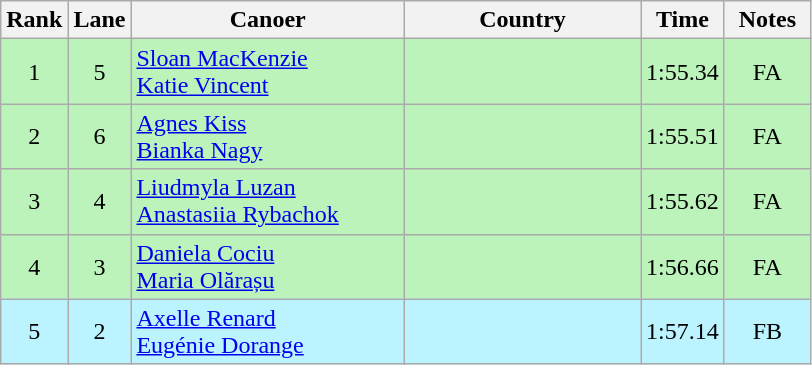<table class="wikitable" style="text-align:center;">
<tr>
<th width=30>Rank</th>
<th width=30>Lane</th>
<th width=175>Canoer</th>
<th width=150>Country</th>
<th width=30>Time</th>
<th width=50>Notes</th>
</tr>
<tr bgcolor=bbf3bb>
<td>1</td>
<td>5</td>
<td align=left><a href='#'>Sloan MacKenzie</a><br><a href='#'>Katie Vincent</a></td>
<td align=left></td>
<td>1:55.34</td>
<td>FA</td>
</tr>
<tr bgcolor=bbf3bb>
<td>2</td>
<td>6</td>
<td align=left><a href='#'>Agnes Kiss</a><br><a href='#'>Bianka Nagy</a></td>
<td align=left></td>
<td>1:55.51</td>
<td>FA</td>
</tr>
<tr bgcolor=bbf3bb>
<td>3</td>
<td>4</td>
<td align=left><a href='#'>Liudmyla Luzan</a><br><a href='#'>Anastasiia Rybachok</a></td>
<td align=left></td>
<td>1:55.62</td>
<td>FA</td>
</tr>
<tr bgcolor=bbf3bb>
<td>4</td>
<td>3</td>
<td align=left><a href='#'>Daniela Cociu</a><br><a href='#'>Maria Olărașu</a></td>
<td align=left></td>
<td>1:56.66</td>
<td>FA</td>
</tr>
<tr bgcolor=bbf3ff>
<td>5</td>
<td>2</td>
<td align=left><a href='#'>Axelle Renard</a><br><a href='#'>Eugénie Dorange</a></td>
<td align=left></td>
<td>1:57.14</td>
<td>FB<br></td>
</tr>
</table>
